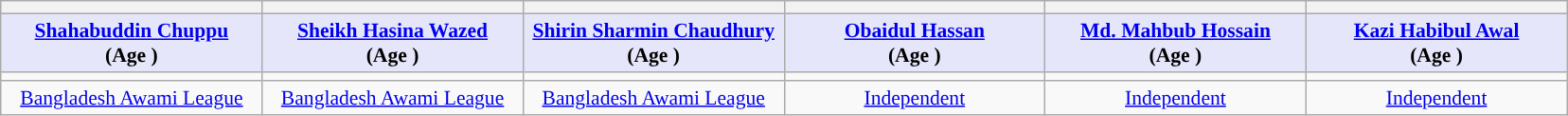<table class=wikitable style="margin:1em auto; font-size:90%; text-align:center;">
<tr>
<th style="font-size:135%; width:175px; background:"><a href='#'></a></th>
<th style="font-size:135%; width:175px; background:"><a href='#'></a></th>
<th style="font-size:135%; width:175px; background:"><a href='#'></a></th>
<th style="font-size:135%; width:175px; background:"><a href='#'></a></th>
<th style="font-size:135%; width:175px; background:"><a href='#'></a></th>
<th style="font-size:135%; width:175px; background:"><a href='#'></a></th>
</tr>
<tr>
<th style="background:lavender;"><strong><a href='#'>Shahabuddin Chuppu</a></strong><br>(Age )</th>
<th style="background:lavender;"><strong><a href='#'>Sheikh Hasina Wazed</a></strong><br>(Age )</th>
<th style="background:lavender;"><strong><a href='#'>Shirin Sharmin Chaudhury</a></strong><br>(Age )</th>
<th style="background:lavender;"><strong><a href='#'>Obaidul Hassan</a></strong><br>(Age )</th>
<th style="background:lavender;"><strong><a href='#'>Md. Mahbub Hossain</a></strong><br>(Age )</th>
<th style="background:lavender;"><strong><a href='#'>Kazi Habibul Awal</a></strong><br>(Age )</th>
</tr>
<tr>
<td></td>
<td></td>
<td></td>
<td></td>
<td></td>
<td></td>
</tr>
<tr>
<td><a href='#'>Bangladesh Awami League</a><br></td>
<td><a href='#'>Bangladesh Awami League</a><br></td>
<td><a href='#'>Bangladesh Awami League</a><br></td>
<td><a href='#'>Independent</a><br></td>
<td><a href='#'>Independent</a><br></td>
<td><a href='#'>Independent</a><br></td>
</tr>
</table>
